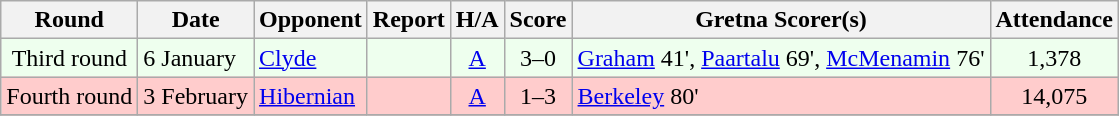<table class="wikitable" style="text-align:center">
<tr>
<th>Round</th>
<th>Date</th>
<th>Opponent</th>
<th>Report</th>
<th>H/A</th>
<th>Score</th>
<th>Gretna Scorer(s)</th>
<th>Attendance</th>
</tr>
<tr bgcolor=#EEFFEE>
<td>Third round</td>
<td align=left>6 January</td>
<td align=left><a href='#'>Clyde</a></td>
<td></td>
<td><a href='#'>A</a></td>
<td>3–0</td>
<td align=left><a href='#'>Graham</a> 41', <a href='#'>Paartalu</a> 69', <a href='#'>McMenamin</a> 76'</td>
<td>1,378</td>
</tr>
<tr bgcolor=#FFCCCC>
<td>Fourth round</td>
<td align=left>3 February</td>
<td align=left><a href='#'>Hibernian</a></td>
<td></td>
<td><a href='#'>A</a></td>
<td>1–3</td>
<td align=left><a href='#'>Berkeley</a> 80'</td>
<td>14,075</td>
</tr>
<tr>
</tr>
</table>
